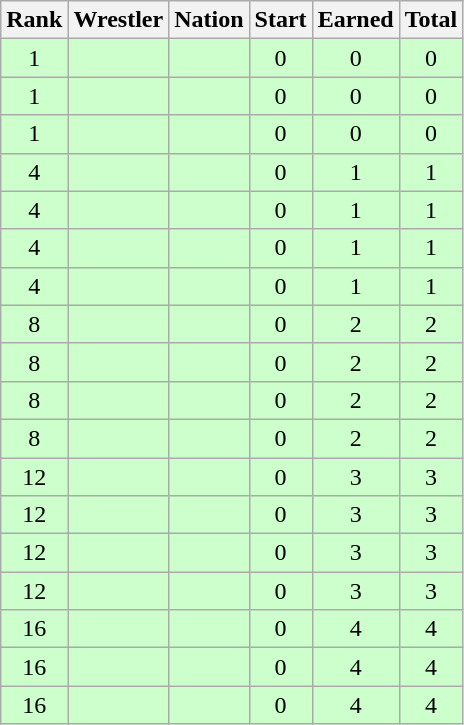<table class="wikitable sortable" style="text-align:center;">
<tr>
<th>Rank</th>
<th>Wrestler</th>
<th>Nation</th>
<th>Start</th>
<th>Earned</th>
<th>Total</th>
</tr>
<tr style="background:#cfc;">
<td>1</td>
<td align=left></td>
<td align=left></td>
<td>0</td>
<td>0</td>
<td>0</td>
</tr>
<tr style="background:#cfc;">
<td>1</td>
<td align=left></td>
<td align=left></td>
<td>0</td>
<td>0</td>
<td>0</td>
</tr>
<tr style="background:#cfc;">
<td>1</td>
<td align=left></td>
<td align=left></td>
<td>0</td>
<td>0</td>
<td>0</td>
</tr>
<tr style="background:#cfc;">
<td>4</td>
<td align=left></td>
<td align=left></td>
<td>0</td>
<td>1</td>
<td>1</td>
</tr>
<tr style="background:#cfc;">
<td>4</td>
<td align=left></td>
<td align=left></td>
<td>0</td>
<td>1</td>
<td>1</td>
</tr>
<tr style="background:#cfc;">
<td>4</td>
<td align=left></td>
<td align=left></td>
<td>0</td>
<td>1</td>
<td>1</td>
</tr>
<tr style="background:#cfc;">
<td>4</td>
<td align=left></td>
<td align=left></td>
<td>0</td>
<td>1</td>
<td>1</td>
</tr>
<tr style="background:#cfc;">
<td>8</td>
<td align=left></td>
<td align=left></td>
<td>0</td>
<td>2</td>
<td>2</td>
</tr>
<tr style="background:#cfc;">
<td>8</td>
<td align=left></td>
<td align=left></td>
<td>0</td>
<td>2</td>
<td>2</td>
</tr>
<tr style="background:#cfc;">
<td>8</td>
<td align=left></td>
<td align=left></td>
<td>0</td>
<td>2</td>
<td>2</td>
</tr>
<tr style="background:#cfc;">
<td>8</td>
<td align=left></td>
<td align=left></td>
<td>0</td>
<td>2</td>
<td>2</td>
</tr>
<tr style="background:#cfc;">
<td>12</td>
<td align=left></td>
<td align=left></td>
<td>0</td>
<td>3</td>
<td>3</td>
</tr>
<tr style="background:#cfc;">
<td>12</td>
<td align=left></td>
<td align=left></td>
<td>0</td>
<td>3</td>
<td>3</td>
</tr>
<tr style="background:#cfc;">
<td>12</td>
<td align=left></td>
<td align=left></td>
<td>0</td>
<td>3</td>
<td>3</td>
</tr>
<tr style="background:#cfc;">
<td>12</td>
<td align=left></td>
<td align=left></td>
<td>0</td>
<td>3</td>
<td>3</td>
</tr>
<tr style="background:#cfc;">
<td>16</td>
<td align=left></td>
<td align=left></td>
<td>0</td>
<td>4</td>
<td>4</td>
</tr>
<tr style="background:#cfc;">
<td>16</td>
<td align=left></td>
<td align=left></td>
<td>0</td>
<td>4</td>
<td>4</td>
</tr>
<tr style="background:#cfc;">
<td>16</td>
<td align=left></td>
<td align=left></td>
<td>0</td>
<td>4</td>
<td>4</td>
</tr>
</table>
